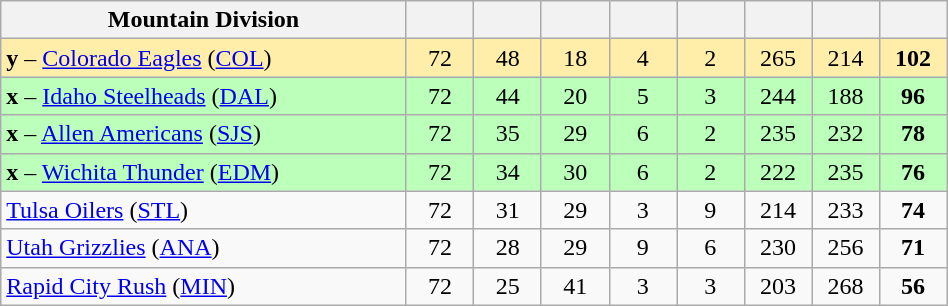<table class="wikitable sortable" style="text-align:center">
<tr>
<th style="width:30%;" class="unsortable">Mountain Division</th>
<th style="width:5%;"></th>
<th style="width:5%;"></th>
<th style="width:5%;"></th>
<th style="width:5%;"></th>
<th style="width:5%;"></th>
<th style="width:5%;"></th>
<th style="width:5%;"></th>
<th style="width:5%;"></th>
</tr>
<tr bgcolor=#ffeeaa>
<td align=left><strong>y</strong> – <a href='#'>Colorado Eagles</a> (<a href='#'>COL</a>)</td>
<td>72</td>
<td>48</td>
<td>18</td>
<td>4</td>
<td>2</td>
<td>265</td>
<td>214</td>
<td><strong>102</strong></td>
</tr>
<tr bgcolor=#bbffbb>
<td align=left><strong>x</strong> – <a href='#'>Idaho Steelheads</a> (<a href='#'>DAL</a>)</td>
<td>72</td>
<td>44</td>
<td>20</td>
<td>5</td>
<td>3</td>
<td>244</td>
<td>188</td>
<td><strong>96</strong></td>
</tr>
<tr bgcolor=#bbffbb>
<td align=left><strong>x</strong> – <a href='#'>Allen Americans</a> (<a href='#'>SJS</a>)</td>
<td>72</td>
<td>35</td>
<td>29</td>
<td>6</td>
<td>2</td>
<td>235</td>
<td>232</td>
<td><strong>78</strong></td>
</tr>
<tr bgcolor=#bbffbb>
<td align=left><strong>x</strong> – <a href='#'>Wichita Thunder</a> (<a href='#'>EDM</a>)</td>
<td>72</td>
<td>34</td>
<td>30</td>
<td>6</td>
<td>2</td>
<td>222</td>
<td>235</td>
<td><strong>76</strong></td>
</tr>
<tr bgcolor=>
<td align=left><a href='#'>Tulsa Oilers</a> (<a href='#'>STL</a>)</td>
<td>72</td>
<td>31</td>
<td>29</td>
<td>3</td>
<td>9</td>
<td>214</td>
<td>233</td>
<td><strong>74</strong></td>
</tr>
<tr bgcolor=>
<td align=left><a href='#'>Utah Grizzlies</a> (<a href='#'>ANA</a>)</td>
<td>72</td>
<td>28</td>
<td>29</td>
<td>9</td>
<td>6</td>
<td>230</td>
<td>256</td>
<td><strong>71</strong></td>
</tr>
<tr bgcolor=>
<td align=left><a href='#'>Rapid City Rush</a> (<a href='#'>MIN</a>)</td>
<td>72</td>
<td>25</td>
<td>41</td>
<td>3</td>
<td>3</td>
<td>203</td>
<td>268</td>
<td><strong>56</strong></td>
</tr>
</table>
